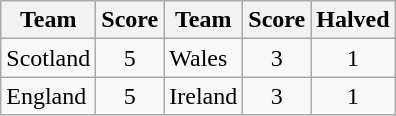<table class="wikitable" style="text-align:center">
<tr>
<th>Team</th>
<th>Score</th>
<th>Team</th>
<th>Score</th>
<th>Halved</th>
</tr>
<tr>
<td align=left> Scotland</td>
<td>5</td>
<td align=left> Wales</td>
<td>3</td>
<td>1</td>
</tr>
<tr>
<td align=left> England</td>
<td>5</td>
<td align=left> Ireland</td>
<td>3</td>
<td>1</td>
</tr>
</table>
